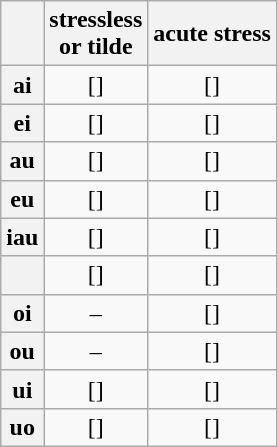<table class=wikitable>
<tr>
<th></th>
<th>stressless<br>or tilde</th>
<th>acute stress</th>
</tr>
<tr align=center>
<th>ai</th>
<td>[]</td>
<td>[]</td>
</tr>
<tr align=center>
<th>ei</th>
<td>[]</td>
<td>[]</td>
</tr>
<tr align=center>
<th>au</th>
<td>[]</td>
<td>[]</td>
</tr>
<tr align=center>
<th>eu</th>
<td>[]</td>
<td>[]</td>
</tr>
<tr align=center>
<th>iau</th>
<td>[]</td>
<td>[]</td>
</tr>
<tr align=center>
<th></th>
<td>[]</td>
<td>[]</td>
</tr>
<tr align=center>
<th>oi</th>
<td>–</td>
<td>[]</td>
</tr>
<tr align=center>
<th>ou</th>
<td>–</td>
<td>[]</td>
</tr>
<tr align=center>
<th>ui</th>
<td>[]</td>
<td>[]</td>
</tr>
<tr align=center>
<th>uo</th>
<td>[]</td>
<td>[]</td>
</tr>
</table>
